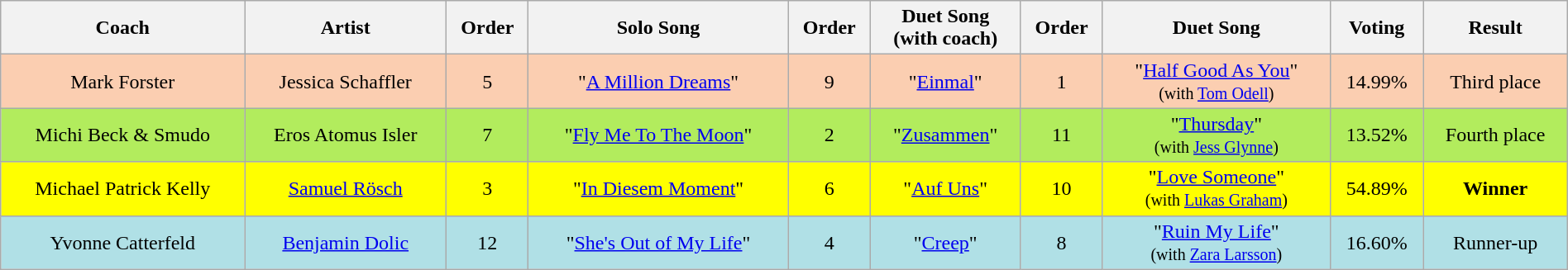<table class="wikitable" style="text-align:center; width:100%;">
<tr>
<th>Coach</th>
<th>Artist</th>
<th>Order</th>
<th>Solo Song</th>
<th>Order</th>
<th>Duet Song<br>(with coach)</th>
<th>Order</th>
<th>Duet Song<br></th>
<th>Voting</th>
<th>Result</th>
</tr>
<tr bgcolor="#FBCEB1">
<td>Mark Forster</td>
<td>Jessica Schaffler</td>
<td>5</td>
<td>"<a href='#'>A Million Dreams</a>"</td>
<td>9</td>
<td>"<a href='#'>Einmal</a>"</td>
<td>1</td>
<td>"<a href='#'>Half Good As You</a>"<br><small>(with <a href='#'>Tom Odell</a>)</small></td>
<td>14.99%</td>
<td>Third place</td>
</tr>
<tr bgcolor="#B2EC5D">
<td>Michi Beck & Smudo</td>
<td>Eros Atomus Isler</td>
<td>7</td>
<td>"<a href='#'>Fly Me To The Moon</a>"</td>
<td>2</td>
<td>"<a href='#'>Zusammen</a>"</td>
<td>11</td>
<td>"<a href='#'>Thursday</a>"<br><small>(with <a href='#'>Jess Glynne</a>)</small></td>
<td>13.52%</td>
<td>Fourth place</td>
</tr>
<tr bgcolor="yellow">
<td>Michael Patrick Kelly</td>
<td><a href='#'>Samuel Rösch</a></td>
<td>3</td>
<td>"<a href='#'>In Diesem Moment</a>"</td>
<td>6</td>
<td>"<a href='#'>Auf Uns</a>"</td>
<td>10</td>
<td>"<a href='#'>Love Someone</a>"<br><small>(with <a href='#'>Lukas Graham</a>)</small></td>
<td>54.89%</td>
<td><strong>Winner</strong></td>
</tr>
<tr bgcolor="#B0E0E6">
<td>Yvonne Catterfeld</td>
<td><a href='#'>Benjamin Dolic</a></td>
<td>12</td>
<td>"<a href='#'>She's Out of My Life</a>"</td>
<td>4</td>
<td>"<a href='#'>Creep</a>"</td>
<td>8</td>
<td>"<a href='#'>Ruin My Life</a>"<br><small>(with <a href='#'>Zara Larsson</a>)</small></td>
<td>16.60%</td>
<td>Runner-up</td>
</tr>
</table>
